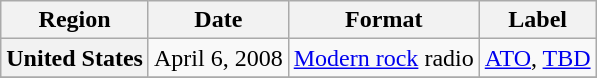<table class="wikitable plainrowheaders">
<tr>
<th scope="col">Region</th>
<th scope="col">Date</th>
<th scope="col">Format</th>
<th scope="col">Label</th>
</tr>
<tr>
<th scope="row">United States</th>
<td>April 6, 2008</td>
<td><a href='#'>Modern rock</a> radio</td>
<td><a href='#'>ATO</a>, <a href='#'>TBD</a></td>
</tr>
<tr>
</tr>
</table>
